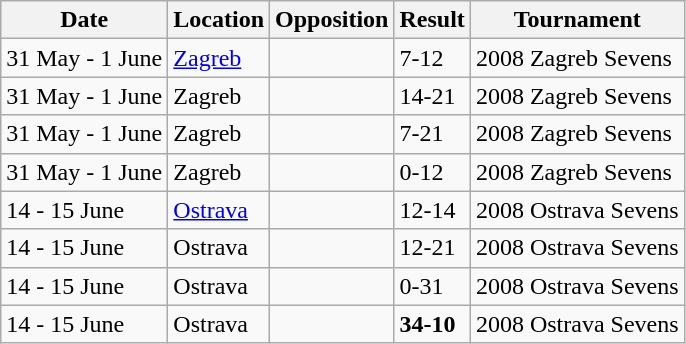<table class="wikitable">
<tr align="left">
<th>Date</th>
<th>Location</th>
<th>Opposition</th>
<th>Result</th>
<th>Tournament</th>
</tr>
<tr>
<td>31 May - 1 June</td>
<td><a href='#'>Zagreb</a></td>
<td></td>
<td>7-12</td>
<td>2008 Zagreb Sevens</td>
</tr>
<tr>
<td>31 May - 1 June</td>
<td>Zagreb</td>
<td></td>
<td>14-21</td>
<td>2008 Zagreb Sevens</td>
</tr>
<tr>
<td>31 May - 1 June</td>
<td>Zagreb</td>
<td></td>
<td>7-21</td>
<td>2008 Zagreb Sevens</td>
</tr>
<tr>
<td>31 May - 1 June</td>
<td>Zagreb</td>
<td></td>
<td>0-12</td>
<td>2008 Zagreb Sevens</td>
</tr>
<tr>
<td>14 - 15 June</td>
<td><a href='#'>Ostrava</a></td>
<td></td>
<td>12-14</td>
<td>2008 Ostrava Sevens</td>
</tr>
<tr>
<td>14 - 15 June</td>
<td>Ostrava</td>
<td></td>
<td>12-21</td>
<td>2008 Ostrava Sevens</td>
</tr>
<tr>
<td>14 - 15 June</td>
<td>Ostrava</td>
<td></td>
<td>0-31</td>
<td>2008 Ostrava Sevens</td>
</tr>
<tr>
<td>14 - 15 June</td>
<td>Ostrava</td>
<td></td>
<td><strong>34-10</strong></td>
<td>2008 Ostrava Sevens</td>
</tr>
</table>
